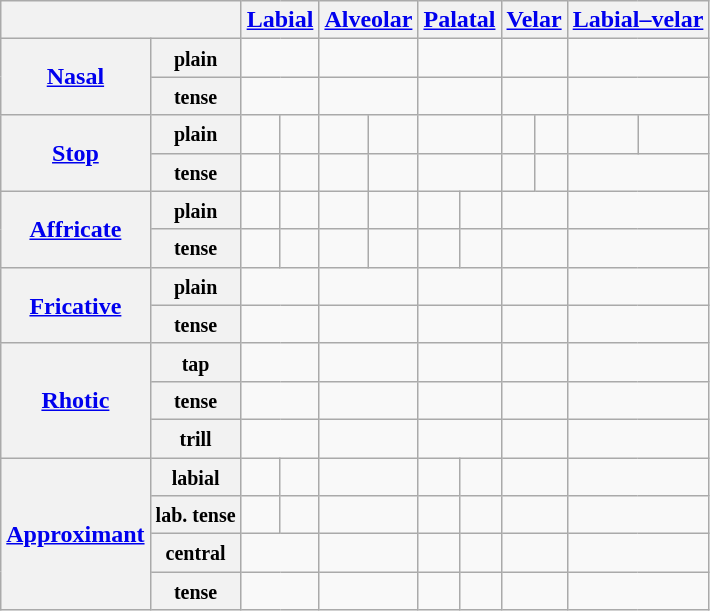<table class="wikitable" style="text-align:center">
<tr>
<th colspan="2"></th>
<th colspan="2"><a href='#'>Labial</a></th>
<th colspan="2"><a href='#'>Alveolar</a></th>
<th colspan="2"><a href='#'>Palatal</a></th>
<th colspan="2"><a href='#'>Velar</a></th>
<th colspan="2"><a href='#'>Labial–velar</a></th>
</tr>
<tr>
<th rowspan="2"><a href='#'>Nasal</a></th>
<th><small>plain</small></th>
<td colspan=2></td>
<td colspan=2></td>
<td colspan=2></td>
<td colspan=2></td>
<td colspan=2></td>
</tr>
<tr>
<th><small>tense</small></th>
<td colspan=2></td>
<td colspan=2></td>
<td colspan=2></td>
<td colspan=2></td>
<td colspan=2></td>
</tr>
<tr>
<th rowspan="2"><a href='#'>Stop</a></th>
<th><small>plain</small></th>
<td></td>
<td></td>
<td></td>
<td></td>
<td colspan=2></td>
<td></td>
<td></td>
<td></td>
<td></td>
</tr>
<tr>
<th><small>tense</small></th>
<td></td>
<td></td>
<td></td>
<td></td>
<td colspan=2></td>
<td></td>
<td></td>
<td colspan=2></td>
</tr>
<tr>
<th rowspan="2"><a href='#'>Affricate</a></th>
<th><small>plain</small></th>
<td></td>
<td></td>
<td></td>
<td></td>
<td></td>
<td></td>
<td colspan=2></td>
<td colspan=2></td>
</tr>
<tr>
<th><small>tense</small></th>
<td></td>
<td></td>
<td></td>
<td></td>
<td></td>
<td></td>
<td colspan=2></td>
<td colspan=2></td>
</tr>
<tr>
<th rowspan="2"><a href='#'>Fricative</a></th>
<th><small>plain</small></th>
<td colspan=2></td>
<td colspan=2></td>
<td colspan=2></td>
<td colspan=2></td>
<td colspan=2></td>
</tr>
<tr>
<th><small>tense</small></th>
<td colspan=2></td>
<td colspan=2></td>
<td colspan=2></td>
<td colspan=2></td>
<td colspan=2></td>
</tr>
<tr>
<th rowspan="3"><a href='#'>Rhotic</a></th>
<th><small>tap</small></th>
<td colspan=2></td>
<td colspan=2></td>
<td colspan=2></td>
<td colspan=2></td>
<td colspan=2></td>
</tr>
<tr>
<th><small>tense</small></th>
<td colspan=2></td>
<td colspan=2></td>
<td colspan=2></td>
<td colspan=2></td>
<td colspan=2></td>
</tr>
<tr>
<th><small>trill</small></th>
<td colspan=2></td>
<td colspan=2></td>
<td colspan=2></td>
<td colspan=2></td>
<td colspan=2></td>
</tr>
<tr>
<th rowspan="4"><a href='#'>Approximant</a></th>
<th><small>labial</small></th>
<td></td>
<td></td>
<td colspan=2></td>
<td></td>
<td></td>
<td colspan=2></td>
<td colspan=2></td>
</tr>
<tr>
<th><small>lab. tense</small></th>
<td></td>
<td></td>
<td colspan=2></td>
<td></td>
<td></td>
<td colspan=2></td>
<td colspan=2></td>
</tr>
<tr>
<th><small>central</small></th>
<td colspan=2></td>
<td colspan=2></td>
<td></td>
<td></td>
<td colspan=2></td>
<td colspan=2></td>
</tr>
<tr>
<th><small>tense</small></th>
<td colspan=2></td>
<td colspan=2></td>
<td></td>
<td></td>
<td colspan=2></td>
<td colspan=2></td>
</tr>
</table>
